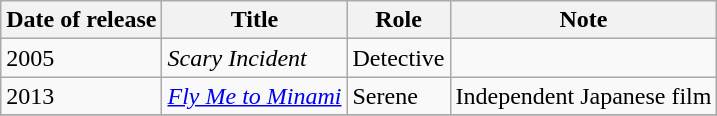<table class="wikitable">
<tr>
<th>Date of release</th>
<th>Title</th>
<th>Role</th>
<th>Note</th>
</tr>
<tr>
<td>2005</td>
<td><em>Scary Incident</em></td>
<td>Detective</td>
<td></td>
</tr>
<tr>
<td>2013</td>
<td><em><a href='#'>Fly Me to Minami</a></em></td>
<td>Serene</td>
<td>Independent Japanese film</td>
</tr>
<tr>
</tr>
</table>
